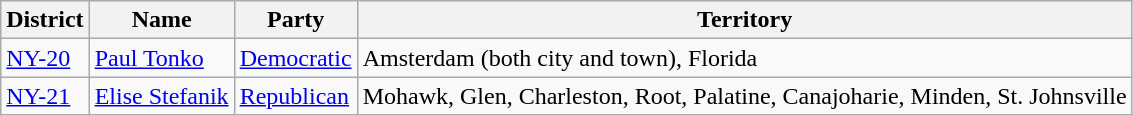<table class="wikitable">
<tr>
<th>District</th>
<th>Name</th>
<th>Party</th>
<th>Territory</th>
</tr>
<tr>
<td><a href='#'>NY-20</a></td>
<td><a href='#'>Paul Tonko</a></td>
<td><a href='#'>Democratic</a></td>
<td>Amsterdam (both city and town), Florida</td>
</tr>
<tr>
<td><a href='#'>NY-21</a></td>
<td><a href='#'>Elise Stefanik</a></td>
<td><a href='#'>Republican</a></td>
<td>Mohawk, Glen, Charleston, Root, Palatine, Canajoharie, Minden, St. Johnsville</td>
</tr>
</table>
